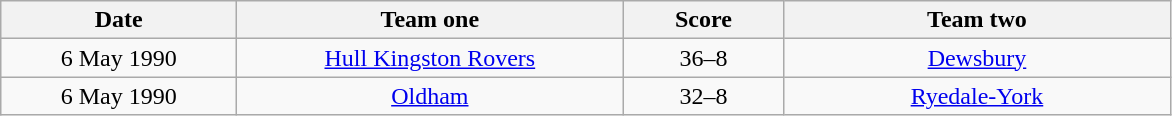<table class="wikitable" style="text-align: center">
<tr>
<th width=150>Date</th>
<th width=250>Team one</th>
<th width=100>Score</th>
<th width=250>Team two</th>
</tr>
<tr>
<td>6 May 1990</td>
<td><a href='#'>Hull Kingston Rovers</a></td>
<td>36–8</td>
<td><a href='#'>Dewsbury</a></td>
</tr>
<tr>
<td>6 May 1990</td>
<td><a href='#'>Oldham</a></td>
<td>32–8</td>
<td><a href='#'>Ryedale-York</a></td>
</tr>
</table>
